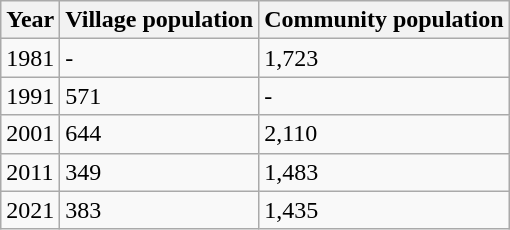<table class="wikitable">
<tr>
<th>Year</th>
<th>Village population</th>
<th>Community population</th>
</tr>
<tr>
<td>1981</td>
<td>-</td>
<td>1,723</td>
</tr>
<tr>
<td>1991</td>
<td>571</td>
<td>-</td>
</tr>
<tr>
<td>2001</td>
<td>644</td>
<td>2,110</td>
</tr>
<tr>
<td>2011</td>
<td>349</td>
<td>1,483</td>
</tr>
<tr>
<td>2021</td>
<td>383</td>
<td>1,435</td>
</tr>
</table>
